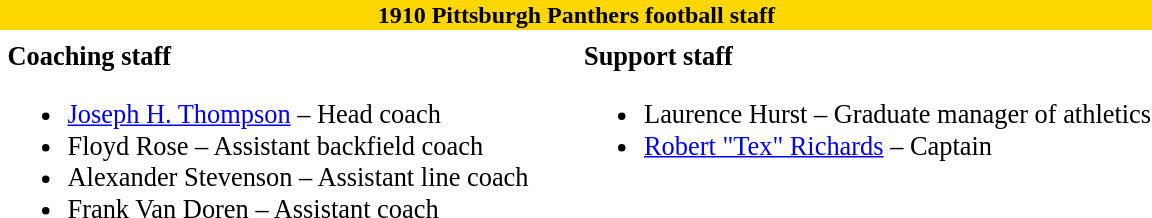<table class="toccolours" style="text-align: left;">
<tr>
<th colspan="10" style="background:gold; color:dark blue; text-align: center;"><strong>1910 Pittsburgh Panthers football staff</strong></th>
</tr>
<tr>
<td colspan="10" align="right"></td>
</tr>
<tr>
<td valign="top"></td>
<td style="font-size: 110%;" valign="top"><strong>Coaching staff</strong><br><ul><li><a href='#'>Joseph H. Thompson</a> – Head coach</li><li>Floyd Rose – Assistant backfield coach</li><li>Alexander Stevenson – Assistant line coach</li><li>Frank Van Doren – Assistant coach</li></ul></td>
<td width="25"> </td>
<td valign="top"></td>
<td style="font-size: 110%;" valign="top"><strong>Support staff</strong><br><ul><li>Laurence Hurst – Graduate manager of athletics</li><li><a href='#'>Robert "Tex" Richards</a> – Captain</li></ul></td>
</tr>
</table>
